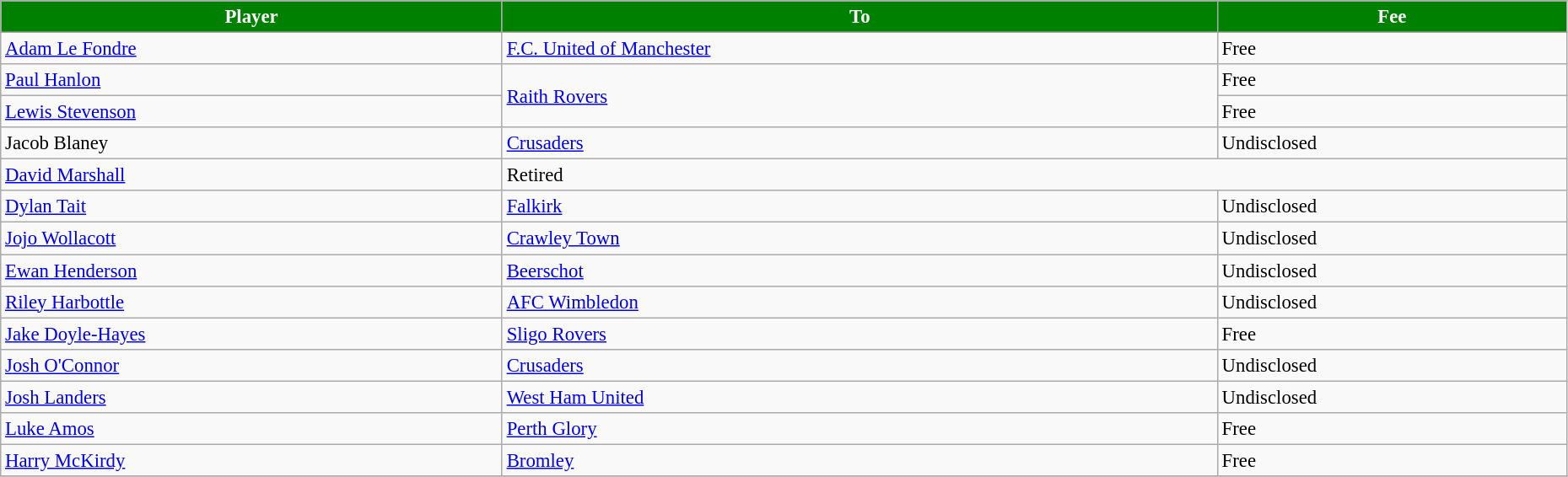<table class="wikitable" style="text-align:center; font-size:95%;width:98%; text-align:left">
<tr>
<th style="background:#008000; color:white;"><strong>Player</strong></th>
<th style="background:#008000; color:white;"><strong>To</strong></th>
<th style="background:#008000; color:white;"><strong>Fee</strong></th>
</tr>
<tr>
<td> <a href='#'>Adam Le Fondre</a></td>
<td> <a href='#'>F.C. United of Manchester</a></td>
<td>Free</td>
</tr>
<tr>
<td> <a href='#'>Paul Hanlon</a></td>
<td rowspan=2> <a href='#'>Raith Rovers</a></td>
<td>Free</td>
</tr>
<tr>
<td> <a href='#'>Lewis Stevenson</a></td>
<td>Free</td>
</tr>
<tr>
<td> Jacob Blaney</td>
<td> <a href='#'>Crusaders</a></td>
<td>Undisclosed</td>
</tr>
<tr>
<td> <a href='#'>David Marshall</a></td>
<td colspan=2>Retired</td>
</tr>
<tr>
<td> <a href='#'>Dylan Tait</a></td>
<td> <a href='#'>Falkirk</a></td>
<td>Undisclosed</td>
</tr>
<tr>
<td> <a href='#'>Jojo Wollacott</a></td>
<td> <a href='#'>Crawley Town</a></td>
<td>Undisclosed</td>
</tr>
<tr>
<td> <a href='#'>Ewan Henderson</a></td>
<td> <a href='#'>Beerschot</a></td>
<td>Undisclosed</td>
</tr>
<tr>
<td> <a href='#'>Riley Harbottle</a></td>
<td> <a href='#'>AFC Wimbledon</a></td>
<td>Undisclosed</td>
</tr>
<tr>
<td> <a href='#'>Jake Doyle-Hayes</a></td>
<td> <a href='#'>Sligo Rovers</a></td>
<td>Free</td>
</tr>
<tr>
<td> <a href='#'>Josh O'Connor</a></td>
<td> <a href='#'>Crusaders</a></td>
<td>Undisclosed</td>
</tr>
<tr>
<td> <a href='#'>Josh Landers</a></td>
<td> <a href='#'>West Ham United</a></td>
<td>Undisclosed</td>
</tr>
<tr>
<td> <a href='#'>Luke Amos</a></td>
<td> <a href='#'>Perth Glory</a></td>
<td>Free</td>
</tr>
<tr>
<td> <a href='#'>Harry McKirdy</a></td>
<td> <a href='#'>Bromley</a></td>
<td>Free</td>
</tr>
<tr>
</tr>
</table>
